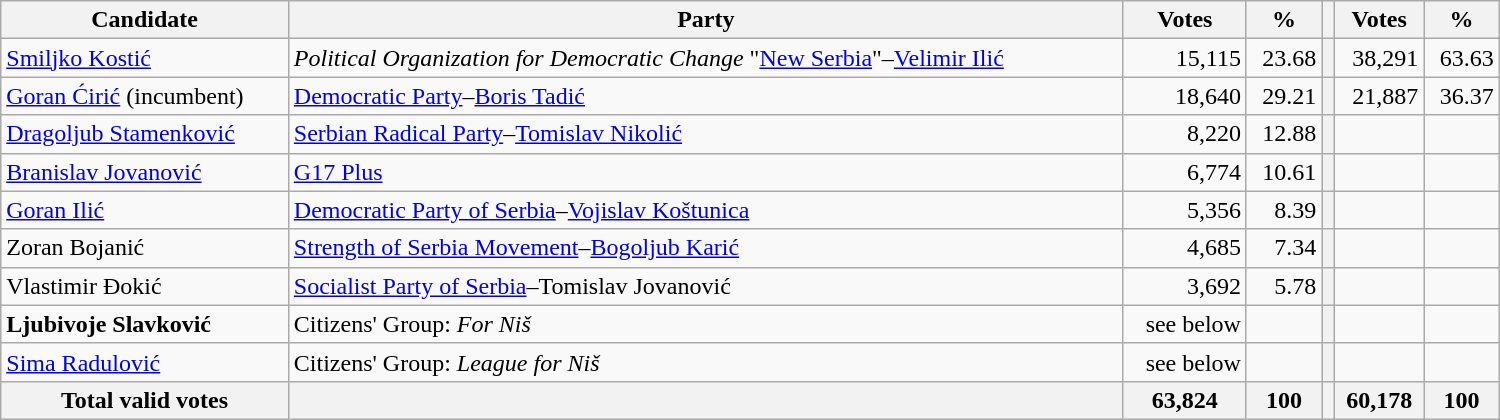<table style="width:1000px;" class="wikitable">
<tr>
<th>Candidate</th>
<th>Party</th>
<th>Votes</th>
<th>%</th>
<th></th>
<th>Votes</th>
<th>%</th>
</tr>
<tr>
<td align="left"><a href='#'>Smiljko Kostić</a></td>
<td align="left"><em>Political Organization for Democratic Change</em> "<a href='#'>New Serbia</a>"–<a href='#'>Velimir Ilić</a></td>
<td align="right">15,115</td>
<td align="right">23.68</td>
<th align="left"></th>
<td align="right">38,291</td>
<td align="right">63.63</td>
</tr>
<tr>
<td align="left"><a href='#'>Goran Ćirić</a> (incumbent)</td>
<td align="left"><a href='#'>Democratic Party</a>–<a href='#'>Boris Tadić</a></td>
<td align="right">18,640</td>
<td align="right">29.21</td>
<th align="left"></th>
<td align="right">21,887</td>
<td align="right">36.37</td>
</tr>
<tr>
<td align="left"><a href='#'>Dragoljub Stamenković</a></td>
<td align="left"><a href='#'>Serbian Radical Party</a>–<a href='#'>Tomislav Nikolić</a></td>
<td align="right">8,220</td>
<td align="right">12.88</td>
<th align="left"></th>
<td align="right"></td>
<td align="right"></td>
</tr>
<tr>
<td align="left"><a href='#'>Branislav Jovanović</a></td>
<td align="left"><a href='#'>G17 Plus</a></td>
<td align="right">6,774</td>
<td align="right">10.61</td>
<th align="left"></th>
<td align="right"></td>
<td align="right"></td>
</tr>
<tr>
<td align="left"><a href='#'>Goran Ilić</a></td>
<td align="left"><a href='#'>Democratic Party of Serbia</a>–<a href='#'>Vojislav Koštunica</a></td>
<td align="right">5,356</td>
<td align="right">8.39</td>
<th align="left"></th>
<td align="right"></td>
<td align="right"></td>
</tr>
<tr>
<td align="left">Zoran Bojanić</td>
<td align="left"><a href='#'>Strength of Serbia Movement</a>–<a href='#'>Bogoljub Karić</a></td>
<td align="right">4,685</td>
<td align="right">7.34</td>
<th align="left"></th>
<td align="right"></td>
<td align="right"></td>
</tr>
<tr>
<td align="left">Vlastimir Đokić</td>
<td align="left"><a href='#'>Socialist Party of Serbia</a>–Tomislav Jovanović</td>
<td align="right">3,692</td>
<td align="right">5.78</td>
<th align="left"></th>
<td align="right"></td>
<td align="right"></td>
</tr>
<tr>
<td align="left"><strong>Ljubivoje Slavković</strong></td>
<td align="left">Citizens' Group: <em>For Niš</em></td>
<td align="right">see below</td>
<td align="right"></td>
<th align="left"></th>
<td align="right"></td>
<td align="right"></td>
</tr>
<tr>
<td align="left"><a href='#'>Sima Radulović</a></td>
<td align="left">Citizens' Group: <em>League for Niš</em></td>
<td align="right">see below</td>
<td align="right"></td>
<th align="left"></th>
<td align="right"></td>
<td align="right"></td>
</tr>
<tr>
<th align="left">Total valid votes</th>
<th align="left"></th>
<th align="right">63,824</th>
<th align="right">100</th>
<th align="left"></th>
<th align="right">60,178</th>
<th align="right">100</th>
</tr>
</table>
